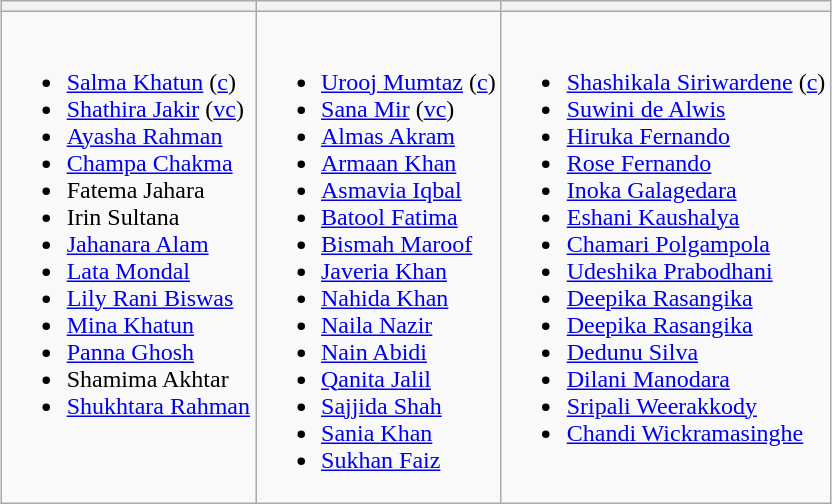<table class="wikitable" style="text-align:left; margin:auto">
<tr>
<th></th>
<th></th>
<th></th>
</tr>
<tr style="vertical-align:top">
<td><br><ul><li><a href='#'>Salma Khatun</a> (<a href='#'>c</a>)</li><li><a href='#'>Shathira Jakir</a> (<a href='#'>vc</a>)</li><li><a href='#'>Ayasha Rahman</a></li><li><a href='#'>Champa Chakma</a></li><li>Fatema Jahara</li><li>Irin Sultana</li><li><a href='#'>Jahanara Alam</a></li><li><a href='#'>Lata Mondal</a></li><li><a href='#'>Lily Rani Biswas</a></li><li><a href='#'>Mina Khatun</a></li><li><a href='#'>Panna Ghosh</a></li><li>Shamima Akhtar</li><li><a href='#'>Shukhtara Rahman</a></li></ul></td>
<td><br><ul><li><a href='#'>Urooj Mumtaz</a> (<a href='#'>c</a>)</li><li><a href='#'>Sana Mir</a> (<a href='#'>vc</a>)</li><li><a href='#'>Almas Akram</a></li><li><a href='#'>Armaan Khan</a></li><li><a href='#'>Asmavia Iqbal</a></li><li><a href='#'>Batool Fatima</a></li><li><a href='#'>Bismah Maroof</a></li><li><a href='#'>Javeria Khan</a></li><li><a href='#'>Nahida Khan</a></li><li><a href='#'>Naila Nazir</a></li><li><a href='#'>Nain Abidi</a></li><li><a href='#'>Qanita Jalil</a></li><li><a href='#'>Sajjida Shah</a></li><li><a href='#'>Sania Khan</a></li><li><a href='#'>Sukhan Faiz</a></li></ul></td>
<td><br><ul><li><a href='#'>Shashikala Siriwardene</a> (<a href='#'>c</a>)</li><li><a href='#'>Suwini de Alwis</a></li><li><a href='#'>Hiruka Fernando</a></li><li><a href='#'>Rose Fernando</a></li><li><a href='#'>Inoka Galagedara</a></li><li><a href='#'>Eshani Kaushalya</a></li><li><a href='#'>Chamari Polgampola</a></li><li><a href='#'>Udeshika Prabodhani</a></li><li><a href='#'>Deepika Rasangika</a></li><li><a href='#'>Deepika Rasangika</a></li><li><a href='#'>Dedunu Silva</a></li><li><a href='#'>Dilani Manodara</a></li><li><a href='#'>Sripali Weerakkody</a></li><li><a href='#'>Chandi Wickramasinghe</a></li></ul></td>
</tr>
</table>
